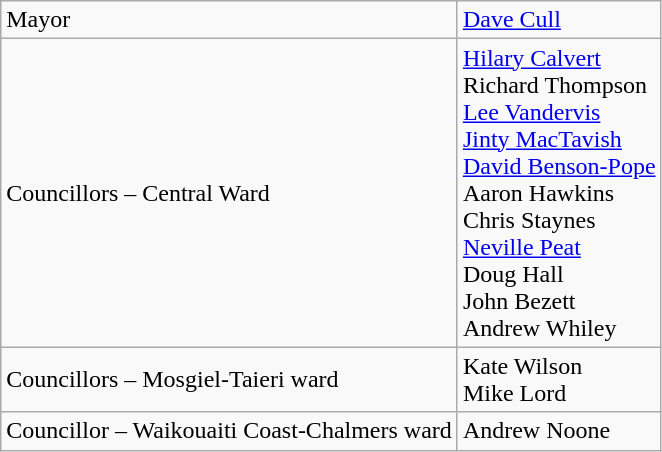<table class="wikitable">
<tr>
<td>Mayor</td>
<td><a href='#'>Dave Cull</a></td>
</tr>
<tr>
<td>Councillors – Central Ward</td>
<td><a href='#'>Hilary Calvert</a> <br> Richard Thompson <br> <a href='#'>Lee Vandervis</a> <br> <a href='#'>Jinty MacTavish</a> <br> <a href='#'>David Benson-Pope</a> <br> Aaron Hawkins <br> Chris Staynes <br> <a href='#'>Neville Peat</a> <br> Doug Hall <br> John Bezett <br> Andrew Whiley</td>
</tr>
<tr>
<td>Councillors – Mosgiel-Taieri ward</td>
<td>Kate Wilson <br> Mike Lord</td>
</tr>
<tr>
<td>Councillor – Waikouaiti Coast-Chalmers ward</td>
<td>Andrew Noone</td>
</tr>
</table>
